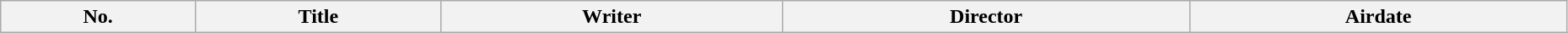<table class="wikitable plainrowheaders" style="width:98%;">
<tr>
<th>No.</th>
<th>Title</th>
<th>Writer</th>
<th>Director</th>
<th>Airdate<br>




</th>
</tr>
</table>
